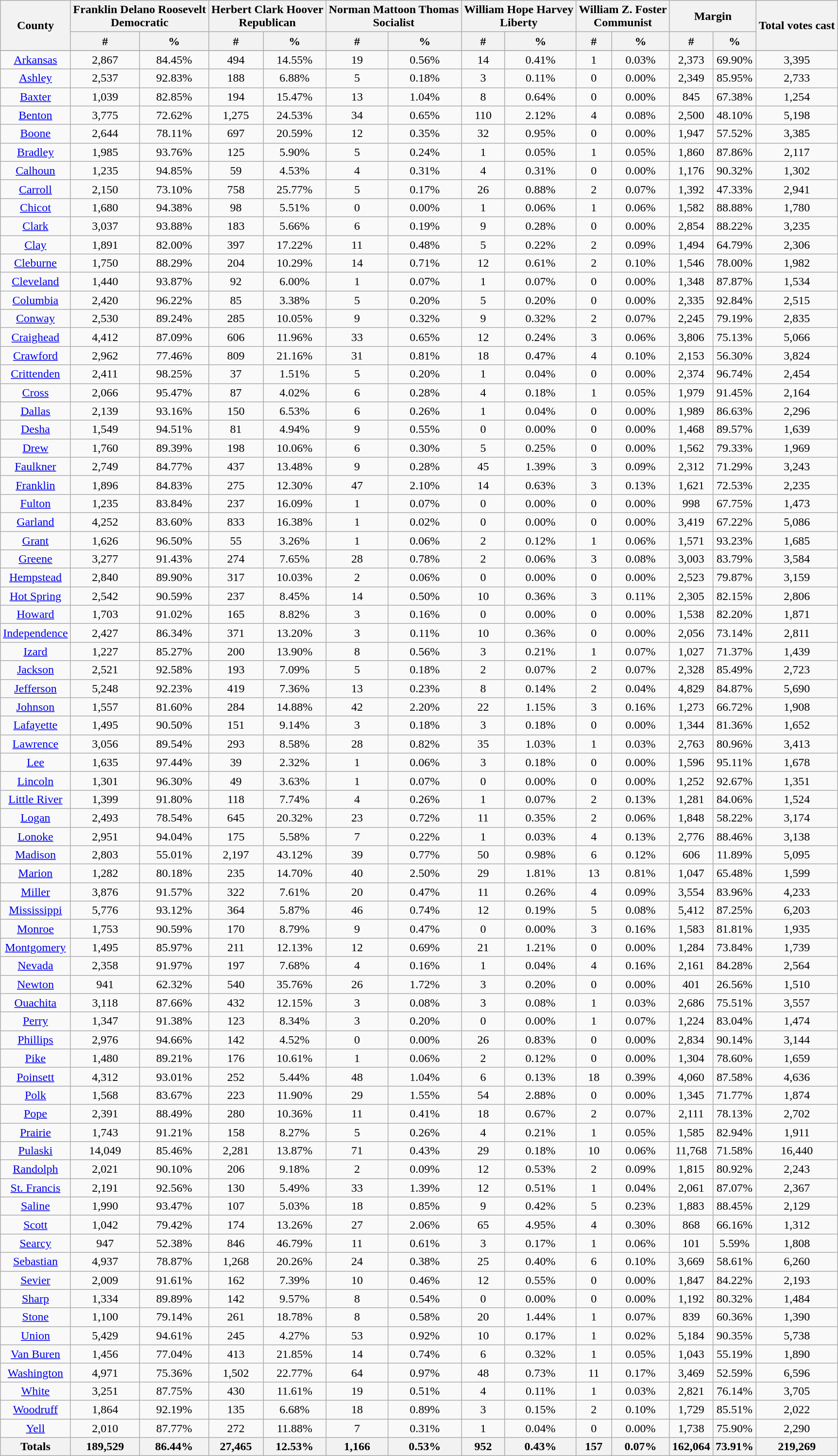<table class="wikitable sortable mw-collapsible mw-collapsed nowrap" style="text-align:center">
<tr>
<th rowspan="2">County</th>
<th style="text-align:center;" colspan="2">Franklin Delano Roosevelt<br>Democratic</th>
<th style="text-align:center;" colspan="2">Herbert Clark Hoover<br>Republican</th>
<th style="text-align:center;" colspan="2">Norman Mattoon Thomas<br>Socialist</th>
<th style="text-align:center;" colspan="2">William Hope Harvey<br>Liberty</th>
<th style="text-align:center;" colspan="2">William Z. Foster<br>Communist</th>
<th style="text-align:center;" colspan="2">Margin</th>
<th rowspan="2" style="text-align:center;">Total votes cast</th>
</tr>
<tr>
<th style="text-align:center;" data-sort-type="number">#</th>
<th style="text-align:center;" data-sort-type="number">%</th>
<th style="text-align:center;" data-sort-type="number">#</th>
<th style="text-align:center;" data-sort-type="number">%</th>
<th style="text-align:center;" data-sort-type="number">#</th>
<th style="text-align:center;" data-sort-type="number">%</th>
<th style="text-align:center;" data-sort-type="number">#</th>
<th style="text-align:center;" data-sort-type="number">%</th>
<th style="text-align:center;" data-sort-type="number">#</th>
<th style="text-align:center;" data-sort-type="number">%</th>
<th style="text-align:center;" data-sort-type="number">#</th>
<th style="text-align:center;" data-sort-type="number">%</th>
</tr>
<tr style="text-align:center;">
</tr>
<tr style="text-align:center;">
<td><a href='#'>Arkansas</a></td>
<td>2,867</td>
<td>84.45%</td>
<td>494</td>
<td>14.55%</td>
<td>19</td>
<td>0.56%</td>
<td>14</td>
<td>0.41%</td>
<td>1</td>
<td>0.03%</td>
<td>2,373</td>
<td>69.90%</td>
<td>3,395</td>
</tr>
<tr style="text-align:center;">
<td><a href='#'>Ashley</a></td>
<td>2,537</td>
<td>92.83%</td>
<td>188</td>
<td>6.88%</td>
<td>5</td>
<td>0.18%</td>
<td>3</td>
<td>0.11%</td>
<td>0</td>
<td>0.00%</td>
<td>2,349</td>
<td>85.95%</td>
<td>2,733</td>
</tr>
<tr style="text-align:center;">
<td><a href='#'>Baxter</a></td>
<td>1,039</td>
<td>82.85%</td>
<td>194</td>
<td>15.47%</td>
<td>13</td>
<td>1.04%</td>
<td>8</td>
<td>0.64%</td>
<td>0</td>
<td>0.00%</td>
<td>845</td>
<td>67.38%</td>
<td>1,254</td>
</tr>
<tr style="text-align:center;">
<td><a href='#'>Benton</a></td>
<td>3,775</td>
<td>72.62%</td>
<td>1,275</td>
<td>24.53%</td>
<td>34</td>
<td>0.65%</td>
<td>110</td>
<td>2.12%</td>
<td>4</td>
<td>0.08%</td>
<td>2,500</td>
<td>48.10%</td>
<td>5,198</td>
</tr>
<tr style="text-align:center;">
<td><a href='#'>Boone</a></td>
<td>2,644</td>
<td>78.11%</td>
<td>697</td>
<td>20.59%</td>
<td>12</td>
<td>0.35%</td>
<td>32</td>
<td>0.95%</td>
<td>0</td>
<td>0.00%</td>
<td>1,947</td>
<td>57.52%</td>
<td>3,385</td>
</tr>
<tr style="text-align:center;">
<td><a href='#'>Bradley</a></td>
<td>1,985</td>
<td>93.76%</td>
<td>125</td>
<td>5.90%</td>
<td>5</td>
<td>0.24%</td>
<td>1</td>
<td>0.05%</td>
<td>1</td>
<td>0.05%</td>
<td>1,860</td>
<td>87.86%</td>
<td>2,117</td>
</tr>
<tr style="text-align:center;">
<td><a href='#'>Calhoun</a></td>
<td>1,235</td>
<td>94.85%</td>
<td>59</td>
<td>4.53%</td>
<td>4</td>
<td>0.31%</td>
<td>4</td>
<td>0.31%</td>
<td>0</td>
<td>0.00%</td>
<td>1,176</td>
<td>90.32%</td>
<td>1,302</td>
</tr>
<tr style="text-align:center;">
<td><a href='#'>Carroll</a></td>
<td>2,150</td>
<td>73.10%</td>
<td>758</td>
<td>25.77%</td>
<td>5</td>
<td>0.17%</td>
<td>26</td>
<td>0.88%</td>
<td>2</td>
<td>0.07%</td>
<td>1,392</td>
<td>47.33%</td>
<td>2,941</td>
</tr>
<tr style="text-align:center;">
<td><a href='#'>Chicot</a></td>
<td>1,680</td>
<td>94.38%</td>
<td>98</td>
<td>5.51%</td>
<td>0</td>
<td>0.00%</td>
<td>1</td>
<td>0.06%</td>
<td>1</td>
<td>0.06%</td>
<td>1,582</td>
<td>88.88%</td>
<td>1,780</td>
</tr>
<tr style="text-align:center;">
<td><a href='#'>Clark</a></td>
<td>3,037</td>
<td>93.88%</td>
<td>183</td>
<td>5.66%</td>
<td>6</td>
<td>0.19%</td>
<td>9</td>
<td>0.28%</td>
<td>0</td>
<td>0.00%</td>
<td>2,854</td>
<td>88.22%</td>
<td>3,235</td>
</tr>
<tr style="text-align:center;">
<td><a href='#'>Clay</a></td>
<td>1,891</td>
<td>82.00%</td>
<td>397</td>
<td>17.22%</td>
<td>11</td>
<td>0.48%</td>
<td>5</td>
<td>0.22%</td>
<td>2</td>
<td>0.09%</td>
<td>1,494</td>
<td>64.79%</td>
<td>2,306</td>
</tr>
<tr style="text-align:center;">
<td><a href='#'>Cleburne</a></td>
<td>1,750</td>
<td>88.29%</td>
<td>204</td>
<td>10.29%</td>
<td>14</td>
<td>0.71%</td>
<td>12</td>
<td>0.61%</td>
<td>2</td>
<td>0.10%</td>
<td>1,546</td>
<td>78.00%</td>
<td>1,982</td>
</tr>
<tr style="text-align:center;">
<td><a href='#'>Cleveland</a></td>
<td>1,440</td>
<td>93.87%</td>
<td>92</td>
<td>6.00%</td>
<td>1</td>
<td>0.07%</td>
<td>1</td>
<td>0.07%</td>
<td>0</td>
<td>0.00%</td>
<td>1,348</td>
<td>87.87%</td>
<td>1,534</td>
</tr>
<tr style="text-align:center;">
<td><a href='#'>Columbia</a></td>
<td>2,420</td>
<td>96.22%</td>
<td>85</td>
<td>3.38%</td>
<td>5</td>
<td>0.20%</td>
<td>5</td>
<td>0.20%</td>
<td>0</td>
<td>0.00%</td>
<td>2,335</td>
<td>92.84%</td>
<td>2,515</td>
</tr>
<tr style="text-align:center;">
<td><a href='#'>Conway</a></td>
<td>2,530</td>
<td>89.24%</td>
<td>285</td>
<td>10.05%</td>
<td>9</td>
<td>0.32%</td>
<td>9</td>
<td>0.32%</td>
<td>2</td>
<td>0.07%</td>
<td>2,245</td>
<td>79.19%</td>
<td>2,835</td>
</tr>
<tr style="text-align:center;">
<td><a href='#'>Craighead</a></td>
<td>4,412</td>
<td>87.09%</td>
<td>606</td>
<td>11.96%</td>
<td>33</td>
<td>0.65%</td>
<td>12</td>
<td>0.24%</td>
<td>3</td>
<td>0.06%</td>
<td>3,806</td>
<td>75.13%</td>
<td>5,066</td>
</tr>
<tr style="text-align:center;">
<td><a href='#'>Crawford</a></td>
<td>2,962</td>
<td>77.46%</td>
<td>809</td>
<td>21.16%</td>
<td>31</td>
<td>0.81%</td>
<td>18</td>
<td>0.47%</td>
<td>4</td>
<td>0.10%</td>
<td>2,153</td>
<td>56.30%</td>
<td>3,824</td>
</tr>
<tr style="text-align:center;">
<td><a href='#'>Crittenden</a></td>
<td>2,411</td>
<td>98.25%</td>
<td>37</td>
<td>1.51%</td>
<td>5</td>
<td>0.20%</td>
<td>1</td>
<td>0.04%</td>
<td>0</td>
<td>0.00%</td>
<td>2,374</td>
<td>96.74%</td>
<td>2,454</td>
</tr>
<tr style="text-align:center;">
<td><a href='#'>Cross</a></td>
<td>2,066</td>
<td>95.47%</td>
<td>87</td>
<td>4.02%</td>
<td>6</td>
<td>0.28%</td>
<td>4</td>
<td>0.18%</td>
<td>1</td>
<td>0.05%</td>
<td>1,979</td>
<td>91.45%</td>
<td>2,164</td>
</tr>
<tr style="text-align:center;">
<td><a href='#'>Dallas</a></td>
<td>2,139</td>
<td>93.16%</td>
<td>150</td>
<td>6.53%</td>
<td>6</td>
<td>0.26%</td>
<td>1</td>
<td>0.04%</td>
<td>0</td>
<td>0.00%</td>
<td>1,989</td>
<td>86.63%</td>
<td>2,296</td>
</tr>
<tr style="text-align:center;">
<td><a href='#'>Desha</a></td>
<td>1,549</td>
<td>94.51%</td>
<td>81</td>
<td>4.94%</td>
<td>9</td>
<td>0.55%</td>
<td>0</td>
<td>0.00%</td>
<td>0</td>
<td>0.00%</td>
<td>1,468</td>
<td>89.57%</td>
<td>1,639</td>
</tr>
<tr style="text-align:center;">
<td><a href='#'>Drew</a></td>
<td>1,760</td>
<td>89.39%</td>
<td>198</td>
<td>10.06%</td>
<td>6</td>
<td>0.30%</td>
<td>5</td>
<td>0.25%</td>
<td>0</td>
<td>0.00%</td>
<td>1,562</td>
<td>79.33%</td>
<td>1,969</td>
</tr>
<tr style="text-align:center;">
<td><a href='#'>Faulkner</a></td>
<td>2,749</td>
<td>84.77%</td>
<td>437</td>
<td>13.48%</td>
<td>9</td>
<td>0.28%</td>
<td>45</td>
<td>1.39%</td>
<td>3</td>
<td>0.09%</td>
<td>2,312</td>
<td>71.29%</td>
<td>3,243</td>
</tr>
<tr style="text-align:center;">
<td><a href='#'>Franklin</a></td>
<td>1,896</td>
<td>84.83%</td>
<td>275</td>
<td>12.30%</td>
<td>47</td>
<td>2.10%</td>
<td>14</td>
<td>0.63%</td>
<td>3</td>
<td>0.13%</td>
<td>1,621</td>
<td>72.53%</td>
<td>2,235</td>
</tr>
<tr style="text-align:center;">
<td><a href='#'>Fulton</a></td>
<td>1,235</td>
<td>83.84%</td>
<td>237</td>
<td>16.09%</td>
<td>1</td>
<td>0.07%</td>
<td>0</td>
<td>0.00%</td>
<td>0</td>
<td>0.00%</td>
<td>998</td>
<td>67.75%</td>
<td>1,473</td>
</tr>
<tr style="text-align:center;">
<td><a href='#'>Garland</a></td>
<td>4,252</td>
<td>83.60%</td>
<td>833</td>
<td>16.38%</td>
<td>1</td>
<td>0.02%</td>
<td>0</td>
<td>0.00%</td>
<td>0</td>
<td>0.00%</td>
<td>3,419</td>
<td>67.22%</td>
<td>5,086</td>
</tr>
<tr style="text-align:center;">
<td><a href='#'>Grant</a></td>
<td>1,626</td>
<td>96.50%</td>
<td>55</td>
<td>3.26%</td>
<td>1</td>
<td>0.06%</td>
<td>2</td>
<td>0.12%</td>
<td>1</td>
<td>0.06%</td>
<td>1,571</td>
<td>93.23%</td>
<td>1,685</td>
</tr>
<tr style="text-align:center;">
<td><a href='#'>Greene</a></td>
<td>3,277</td>
<td>91.43%</td>
<td>274</td>
<td>7.65%</td>
<td>28</td>
<td>0.78%</td>
<td>2</td>
<td>0.06%</td>
<td>3</td>
<td>0.08%</td>
<td>3,003</td>
<td>83.79%</td>
<td>3,584</td>
</tr>
<tr style="text-align:center;">
<td><a href='#'>Hempstead</a></td>
<td>2,840</td>
<td>89.90%</td>
<td>317</td>
<td>10.03%</td>
<td>2</td>
<td>0.06%</td>
<td>0</td>
<td>0.00%</td>
<td>0</td>
<td>0.00%</td>
<td>2,523</td>
<td>79.87%</td>
<td>3,159</td>
</tr>
<tr style="text-align:center;">
<td><a href='#'>Hot Spring</a></td>
<td>2,542</td>
<td>90.59%</td>
<td>237</td>
<td>8.45%</td>
<td>14</td>
<td>0.50%</td>
<td>10</td>
<td>0.36%</td>
<td>3</td>
<td>0.11%</td>
<td>2,305</td>
<td>82.15%</td>
<td>2,806</td>
</tr>
<tr style="text-align:center;">
<td><a href='#'>Howard</a></td>
<td>1,703</td>
<td>91.02%</td>
<td>165</td>
<td>8.82%</td>
<td>3</td>
<td>0.16%</td>
<td>0</td>
<td>0.00%</td>
<td>0</td>
<td>0.00%</td>
<td>1,538</td>
<td>82.20%</td>
<td>1,871</td>
</tr>
<tr style="text-align:center;">
<td><a href='#'>Independence</a></td>
<td>2,427</td>
<td>86.34%</td>
<td>371</td>
<td>13.20%</td>
<td>3</td>
<td>0.11%</td>
<td>10</td>
<td>0.36%</td>
<td>0</td>
<td>0.00%</td>
<td>2,056</td>
<td>73.14%</td>
<td>2,811</td>
</tr>
<tr style="text-align:center;">
<td><a href='#'>Izard</a></td>
<td>1,227</td>
<td>85.27%</td>
<td>200</td>
<td>13.90%</td>
<td>8</td>
<td>0.56%</td>
<td>3</td>
<td>0.21%</td>
<td>1</td>
<td>0.07%</td>
<td>1,027</td>
<td>71.37%</td>
<td>1,439</td>
</tr>
<tr style="text-align:center;">
<td><a href='#'>Jackson</a></td>
<td>2,521</td>
<td>92.58%</td>
<td>193</td>
<td>7.09%</td>
<td>5</td>
<td>0.18%</td>
<td>2</td>
<td>0.07%</td>
<td>2</td>
<td>0.07%</td>
<td>2,328</td>
<td>85.49%</td>
<td>2,723</td>
</tr>
<tr style="text-align:center;">
<td><a href='#'>Jefferson</a></td>
<td>5,248</td>
<td>92.23%</td>
<td>419</td>
<td>7.36%</td>
<td>13</td>
<td>0.23%</td>
<td>8</td>
<td>0.14%</td>
<td>2</td>
<td>0.04%</td>
<td>4,829</td>
<td>84.87%</td>
<td>5,690</td>
</tr>
<tr style="text-align:center;">
<td><a href='#'>Johnson</a></td>
<td>1,557</td>
<td>81.60%</td>
<td>284</td>
<td>14.88%</td>
<td>42</td>
<td>2.20%</td>
<td>22</td>
<td>1.15%</td>
<td>3</td>
<td>0.16%</td>
<td>1,273</td>
<td>66.72%</td>
<td>1,908</td>
</tr>
<tr style="text-align:center;">
<td><a href='#'>Lafayette</a></td>
<td>1,495</td>
<td>90.50%</td>
<td>151</td>
<td>9.14%</td>
<td>3</td>
<td>0.18%</td>
<td>3</td>
<td>0.18%</td>
<td>0</td>
<td>0.00%</td>
<td>1,344</td>
<td>81.36%</td>
<td>1,652</td>
</tr>
<tr style="text-align:center;">
<td><a href='#'>Lawrence</a></td>
<td>3,056</td>
<td>89.54%</td>
<td>293</td>
<td>8.58%</td>
<td>28</td>
<td>0.82%</td>
<td>35</td>
<td>1.03%</td>
<td>1</td>
<td>0.03%</td>
<td>2,763</td>
<td>80.96%</td>
<td>3,413</td>
</tr>
<tr style="text-align:center;">
<td><a href='#'>Lee</a></td>
<td>1,635</td>
<td>97.44%</td>
<td>39</td>
<td>2.32%</td>
<td>1</td>
<td>0.06%</td>
<td>3</td>
<td>0.18%</td>
<td>0</td>
<td>0.00%</td>
<td>1,596</td>
<td>95.11%</td>
<td>1,678</td>
</tr>
<tr style="text-align:center;">
<td><a href='#'>Lincoln</a></td>
<td>1,301</td>
<td>96.30%</td>
<td>49</td>
<td>3.63%</td>
<td>1</td>
<td>0.07%</td>
<td>0</td>
<td>0.00%</td>
<td>0</td>
<td>0.00%</td>
<td>1,252</td>
<td>92.67%</td>
<td>1,351</td>
</tr>
<tr style="text-align:center;">
<td><a href='#'>Little River</a></td>
<td>1,399</td>
<td>91.80%</td>
<td>118</td>
<td>7.74%</td>
<td>4</td>
<td>0.26%</td>
<td>1</td>
<td>0.07%</td>
<td>2</td>
<td>0.13%</td>
<td>1,281</td>
<td>84.06%</td>
<td>1,524</td>
</tr>
<tr style="text-align:center;">
<td><a href='#'>Logan</a></td>
<td>2,493</td>
<td>78.54%</td>
<td>645</td>
<td>20.32%</td>
<td>23</td>
<td>0.72%</td>
<td>11</td>
<td>0.35%</td>
<td>2</td>
<td>0.06%</td>
<td>1,848</td>
<td>58.22%</td>
<td>3,174</td>
</tr>
<tr style="text-align:center;">
<td><a href='#'>Lonoke</a></td>
<td>2,951</td>
<td>94.04%</td>
<td>175</td>
<td>5.58%</td>
<td>7</td>
<td>0.22%</td>
<td>1</td>
<td>0.03%</td>
<td>4</td>
<td>0.13%</td>
<td>2,776</td>
<td>88.46%</td>
<td>3,138</td>
</tr>
<tr style="text-align:center;">
<td><a href='#'>Madison</a></td>
<td>2,803</td>
<td>55.01%</td>
<td>2,197</td>
<td>43.12%</td>
<td>39</td>
<td>0.77%</td>
<td>50</td>
<td>0.98%</td>
<td>6</td>
<td>0.12%</td>
<td>606</td>
<td>11.89%</td>
<td>5,095</td>
</tr>
<tr style="text-align:center;">
<td><a href='#'>Marion</a></td>
<td>1,282</td>
<td>80.18%</td>
<td>235</td>
<td>14.70%</td>
<td>40</td>
<td>2.50%</td>
<td>29</td>
<td>1.81%</td>
<td>13</td>
<td>0.81%</td>
<td>1,047</td>
<td>65.48%</td>
<td>1,599</td>
</tr>
<tr style="text-align:center;">
<td><a href='#'>Miller</a></td>
<td>3,876</td>
<td>91.57%</td>
<td>322</td>
<td>7.61%</td>
<td>20</td>
<td>0.47%</td>
<td>11</td>
<td>0.26%</td>
<td>4</td>
<td>0.09%</td>
<td>3,554</td>
<td>83.96%</td>
<td>4,233</td>
</tr>
<tr style="text-align:center;">
<td><a href='#'>Mississippi</a></td>
<td>5,776</td>
<td>93.12%</td>
<td>364</td>
<td>5.87%</td>
<td>46</td>
<td>0.74%</td>
<td>12</td>
<td>0.19%</td>
<td>5</td>
<td>0.08%</td>
<td>5,412</td>
<td>87.25%</td>
<td>6,203</td>
</tr>
<tr style="text-align:center;">
<td><a href='#'>Monroe</a></td>
<td>1,753</td>
<td>90.59%</td>
<td>170</td>
<td>8.79%</td>
<td>9</td>
<td>0.47%</td>
<td>0</td>
<td>0.00%</td>
<td>3</td>
<td>0.16%</td>
<td>1,583</td>
<td>81.81%</td>
<td>1,935</td>
</tr>
<tr style="text-align:center;">
<td><a href='#'>Montgomery</a></td>
<td>1,495</td>
<td>85.97%</td>
<td>211</td>
<td>12.13%</td>
<td>12</td>
<td>0.69%</td>
<td>21</td>
<td>1.21%</td>
<td>0</td>
<td>0.00%</td>
<td>1,284</td>
<td>73.84%</td>
<td>1,739</td>
</tr>
<tr style="text-align:center;">
<td><a href='#'>Nevada</a></td>
<td>2,358</td>
<td>91.97%</td>
<td>197</td>
<td>7.68%</td>
<td>4</td>
<td>0.16%</td>
<td>1</td>
<td>0.04%</td>
<td>4</td>
<td>0.16%</td>
<td>2,161</td>
<td>84.28%</td>
<td>2,564</td>
</tr>
<tr style="text-align:center;">
<td><a href='#'>Newton</a></td>
<td>941</td>
<td>62.32%</td>
<td>540</td>
<td>35.76%</td>
<td>26</td>
<td>1.72%</td>
<td>3</td>
<td>0.20%</td>
<td>0</td>
<td>0.00%</td>
<td>401</td>
<td>26.56%</td>
<td>1,510</td>
</tr>
<tr style="text-align:center;">
<td><a href='#'>Ouachita</a></td>
<td>3,118</td>
<td>87.66%</td>
<td>432</td>
<td>12.15%</td>
<td>3</td>
<td>0.08%</td>
<td>3</td>
<td>0.08%</td>
<td>1</td>
<td>0.03%</td>
<td>2,686</td>
<td>75.51%</td>
<td>3,557</td>
</tr>
<tr style="text-align:center;">
<td><a href='#'>Perry</a></td>
<td>1,347</td>
<td>91.38%</td>
<td>123</td>
<td>8.34%</td>
<td>3</td>
<td>0.20%</td>
<td>0</td>
<td>0.00%</td>
<td>1</td>
<td>0.07%</td>
<td>1,224</td>
<td>83.04%</td>
<td>1,474</td>
</tr>
<tr style="text-align:center;">
<td><a href='#'>Phillips</a></td>
<td>2,976</td>
<td>94.66%</td>
<td>142</td>
<td>4.52%</td>
<td>0</td>
<td>0.00%</td>
<td>26</td>
<td>0.83%</td>
<td>0</td>
<td>0.00%</td>
<td>2,834</td>
<td>90.14%</td>
<td>3,144</td>
</tr>
<tr style="text-align:center;">
<td><a href='#'>Pike</a></td>
<td>1,480</td>
<td>89.21%</td>
<td>176</td>
<td>10.61%</td>
<td>1</td>
<td>0.06%</td>
<td>2</td>
<td>0.12%</td>
<td>0</td>
<td>0.00%</td>
<td>1,304</td>
<td>78.60%</td>
<td>1,659</td>
</tr>
<tr style="text-align:center;">
<td><a href='#'>Poinsett</a></td>
<td>4,312</td>
<td>93.01%</td>
<td>252</td>
<td>5.44%</td>
<td>48</td>
<td>1.04%</td>
<td>6</td>
<td>0.13%</td>
<td>18</td>
<td>0.39%</td>
<td>4,060</td>
<td>87.58%</td>
<td>4,636</td>
</tr>
<tr style="text-align:center;">
<td><a href='#'>Polk</a></td>
<td>1,568</td>
<td>83.67%</td>
<td>223</td>
<td>11.90%</td>
<td>29</td>
<td>1.55%</td>
<td>54</td>
<td>2.88%</td>
<td>0</td>
<td>0.00%</td>
<td>1,345</td>
<td>71.77%</td>
<td>1,874</td>
</tr>
<tr style="text-align:center;">
<td><a href='#'>Pope</a></td>
<td>2,391</td>
<td>88.49%</td>
<td>280</td>
<td>10.36%</td>
<td>11</td>
<td>0.41%</td>
<td>18</td>
<td>0.67%</td>
<td>2</td>
<td>0.07%</td>
<td>2,111</td>
<td>78.13%</td>
<td>2,702</td>
</tr>
<tr style="text-align:center;">
<td><a href='#'>Prairie</a></td>
<td>1,743</td>
<td>91.21%</td>
<td>158</td>
<td>8.27%</td>
<td>5</td>
<td>0.26%</td>
<td>4</td>
<td>0.21%</td>
<td>1</td>
<td>0.05%</td>
<td>1,585</td>
<td>82.94%</td>
<td>1,911</td>
</tr>
<tr style="text-align:center;">
<td><a href='#'>Pulaski</a></td>
<td>14,049</td>
<td>85.46%</td>
<td>2,281</td>
<td>13.87%</td>
<td>71</td>
<td>0.43%</td>
<td>29</td>
<td>0.18%</td>
<td>10</td>
<td>0.06%</td>
<td>11,768</td>
<td>71.58%</td>
<td>16,440</td>
</tr>
<tr style="text-align:center;">
<td><a href='#'>Randolph</a></td>
<td>2,021</td>
<td>90.10%</td>
<td>206</td>
<td>9.18%</td>
<td>2</td>
<td>0.09%</td>
<td>12</td>
<td>0.53%</td>
<td>2</td>
<td>0.09%</td>
<td>1,815</td>
<td>80.92%</td>
<td>2,243</td>
</tr>
<tr style="text-align:center;">
<td><a href='#'>St. Francis</a></td>
<td>2,191</td>
<td>92.56%</td>
<td>130</td>
<td>5.49%</td>
<td>33</td>
<td>1.39%</td>
<td>12</td>
<td>0.51%</td>
<td>1</td>
<td>0.04%</td>
<td>2,061</td>
<td>87.07%</td>
<td>2,367</td>
</tr>
<tr style="text-align:center;">
<td><a href='#'>Saline</a></td>
<td>1,990</td>
<td>93.47%</td>
<td>107</td>
<td>5.03%</td>
<td>18</td>
<td>0.85%</td>
<td>9</td>
<td>0.42%</td>
<td>5</td>
<td>0.23%</td>
<td>1,883</td>
<td>88.45%</td>
<td>2,129</td>
</tr>
<tr style="text-align:center;">
<td><a href='#'>Scott</a></td>
<td>1,042</td>
<td>79.42%</td>
<td>174</td>
<td>13.26%</td>
<td>27</td>
<td>2.06%</td>
<td>65</td>
<td>4.95%</td>
<td>4</td>
<td>0.30%</td>
<td>868</td>
<td>66.16%</td>
<td>1,312</td>
</tr>
<tr style="text-align:center;">
<td><a href='#'>Searcy</a></td>
<td>947</td>
<td>52.38%</td>
<td>846</td>
<td>46.79%</td>
<td>11</td>
<td>0.61%</td>
<td>3</td>
<td>0.17%</td>
<td>1</td>
<td>0.06%</td>
<td>101</td>
<td>5.59%</td>
<td>1,808</td>
</tr>
<tr style="text-align:center;">
<td><a href='#'>Sebastian</a></td>
<td>4,937</td>
<td>78.87%</td>
<td>1,268</td>
<td>20.26%</td>
<td>24</td>
<td>0.38%</td>
<td>25</td>
<td>0.40%</td>
<td>6</td>
<td>0.10%</td>
<td>3,669</td>
<td>58.61%</td>
<td>6,260</td>
</tr>
<tr style="text-align:center;">
<td><a href='#'>Sevier</a></td>
<td>2,009</td>
<td>91.61%</td>
<td>162</td>
<td>7.39%</td>
<td>10</td>
<td>0.46%</td>
<td>12</td>
<td>0.55%</td>
<td>0</td>
<td>0.00%</td>
<td>1,847</td>
<td>84.22%</td>
<td>2,193</td>
</tr>
<tr style="text-align:center;">
<td><a href='#'>Sharp</a></td>
<td>1,334</td>
<td>89.89%</td>
<td>142</td>
<td>9.57%</td>
<td>8</td>
<td>0.54%</td>
<td>0</td>
<td>0.00%</td>
<td>0</td>
<td>0.00%</td>
<td>1,192</td>
<td>80.32%</td>
<td>1,484</td>
</tr>
<tr style="text-align:center;">
<td><a href='#'>Stone</a></td>
<td>1,100</td>
<td>79.14%</td>
<td>261</td>
<td>18.78%</td>
<td>8</td>
<td>0.58%</td>
<td>20</td>
<td>1.44%</td>
<td>1</td>
<td>0.07%</td>
<td>839</td>
<td>60.36%</td>
<td>1,390</td>
</tr>
<tr style="text-align:center;">
<td><a href='#'>Union</a></td>
<td>5,429</td>
<td>94.61%</td>
<td>245</td>
<td>4.27%</td>
<td>53</td>
<td>0.92%</td>
<td>10</td>
<td>0.17%</td>
<td>1</td>
<td>0.02%</td>
<td>5,184</td>
<td>90.35%</td>
<td>5,738</td>
</tr>
<tr style="text-align:center;">
<td><a href='#'>Van Buren</a></td>
<td>1,456</td>
<td>77.04%</td>
<td>413</td>
<td>21.85%</td>
<td>14</td>
<td>0.74%</td>
<td>6</td>
<td>0.32%</td>
<td>1</td>
<td>0.05%</td>
<td>1,043</td>
<td>55.19%</td>
<td>1,890</td>
</tr>
<tr style="text-align:center;">
<td><a href='#'>Washington</a></td>
<td>4,971</td>
<td>75.36%</td>
<td>1,502</td>
<td>22.77%</td>
<td>64</td>
<td>0.97%</td>
<td>48</td>
<td>0.73%</td>
<td>11</td>
<td>0.17%</td>
<td>3,469</td>
<td>52.59%</td>
<td>6,596</td>
</tr>
<tr style="text-align:center;">
<td><a href='#'>White</a></td>
<td>3,251</td>
<td>87.75%</td>
<td>430</td>
<td>11.61%</td>
<td>19</td>
<td>0.51%</td>
<td>4</td>
<td>0.11%</td>
<td>1</td>
<td>0.03%</td>
<td>2,821</td>
<td>76.14%</td>
<td>3,705</td>
</tr>
<tr style="text-align:center;">
<td><a href='#'>Woodruff</a></td>
<td>1,864</td>
<td>92.19%</td>
<td>135</td>
<td>6.68%</td>
<td>18</td>
<td>0.89%</td>
<td>3</td>
<td>0.15%</td>
<td>2</td>
<td>0.10%</td>
<td>1,729</td>
<td>85.51%</td>
<td>2,022</td>
</tr>
<tr style="text-align:center;">
<td><a href='#'>Yell</a></td>
<td>2,010</td>
<td>87.77%</td>
<td>272</td>
<td>11.88%</td>
<td>7</td>
<td>0.31%</td>
<td>1</td>
<td>0.04%</td>
<td>0</td>
<td>0.00%</td>
<td>1,738</td>
<td>75.90%</td>
<td>2,290</td>
</tr>
<tr style="text-align:center;">
<th>Totals</th>
<th>189,529</th>
<th>86.44%</th>
<th>27,465</th>
<th>12.53%</th>
<th>1,166</th>
<th>0.53%</th>
<th>952</th>
<th>0.43%</th>
<th>157</th>
<th>0.07%</th>
<th>162,064</th>
<th>73.91%</th>
<th>219,269</th>
</tr>
</table>
